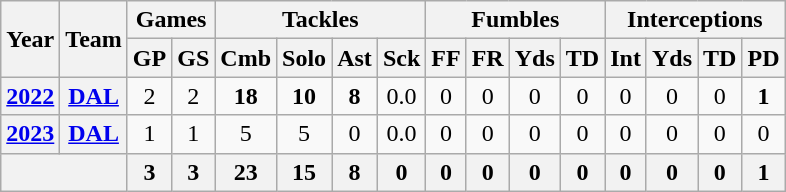<table class= "wikitable" style="text-align:center;">
<tr>
<th rowspan="2">Year</th>
<th rowspan="2">Team</th>
<th colspan="2">Games</th>
<th colspan="4">Tackles</th>
<th colspan="4">Fumbles</th>
<th colspan="4">Interceptions</th>
</tr>
<tr>
<th>GP</th>
<th>GS</th>
<th>Cmb</th>
<th>Solo</th>
<th>Ast</th>
<th>Sck</th>
<th>FF</th>
<th>FR</th>
<th>Yds</th>
<th>TD</th>
<th>Int</th>
<th>Yds</th>
<th>TD</th>
<th>PD</th>
</tr>
<tr>
<th><a href='#'>2022</a></th>
<th><a href='#'>DAL</a></th>
<td>2</td>
<td>2</td>
<td><strong>18</strong></td>
<td><strong>10</strong></td>
<td><strong>8</strong></td>
<td>0.0</td>
<td>0</td>
<td>0</td>
<td>0</td>
<td>0</td>
<td>0</td>
<td>0</td>
<td>0</td>
<td><strong>1</strong></td>
</tr>
<tr>
<th><a href='#'>2023</a></th>
<th><a href='#'>DAL</a></th>
<td>1</td>
<td>1</td>
<td>5</td>
<td>5</td>
<td>0</td>
<td>0.0</td>
<td>0</td>
<td>0</td>
<td>0</td>
<td>0</td>
<td>0</td>
<td>0</td>
<td>0</td>
<td>0</td>
</tr>
<tr>
<th colspan="2"></th>
<th>3</th>
<th>3</th>
<th>23</th>
<th>15</th>
<th>8</th>
<th>0</th>
<th>0</th>
<th>0</th>
<th>0</th>
<th>0</th>
<th>0</th>
<th>0</th>
<th>0</th>
<th>1</th>
</tr>
</table>
